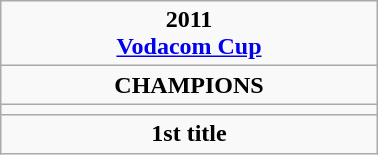<table class="wikitable" style="text-align: center; margin: 0 auto; width: 20%">
<tr>
<td><strong>2011</strong> <br> <strong><a href='#'>Vodacom Cup</a></strong></td>
</tr>
<tr>
<td><strong>CHAMPIONS</strong></td>
</tr>
<tr>
<td><strong></strong></td>
</tr>
<tr>
<td><strong>1st title</strong></td>
</tr>
</table>
